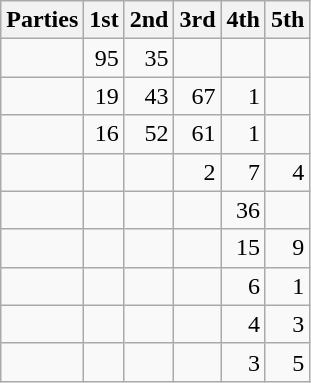<table class="wikitable" style="text-align:right;">
<tr>
<th style="text-align:left;">Parties</th>
<th>1st</th>
<th>2nd</th>
<th>3rd</th>
<th>4th</th>
<th>5th</th>
</tr>
<tr>
<td style="text-align:left;"></td>
<td>95</td>
<td>35</td>
<td></td>
<td></td>
<td></td>
</tr>
<tr>
<td style="text-align:left;"></td>
<td>19</td>
<td>43</td>
<td>67</td>
<td>1</td>
<td></td>
</tr>
<tr>
<td style="text-align:left;"></td>
<td>16</td>
<td>52</td>
<td>61</td>
<td>1</td>
<td></td>
</tr>
<tr>
<td style="text-align:left;"></td>
<td></td>
<td></td>
<td>2</td>
<td>7</td>
<td>4</td>
</tr>
<tr>
<td style="text-align:left;"></td>
<td></td>
<td></td>
<td></td>
<td>36</td>
<td></td>
</tr>
<tr>
<td style="text-align:left;"></td>
<td></td>
<td></td>
<td></td>
<td>15</td>
<td>9</td>
</tr>
<tr>
<td style="text-align:left;"></td>
<td></td>
<td></td>
<td></td>
<td>6</td>
<td>1</td>
</tr>
<tr>
<td style="text-align:left;"></td>
<td></td>
<td></td>
<td></td>
<td>4</td>
<td>3</td>
</tr>
<tr>
<td style="text-align:left;"></td>
<td></td>
<td></td>
<td></td>
<td>3</td>
<td>5</td>
</tr>
</table>
